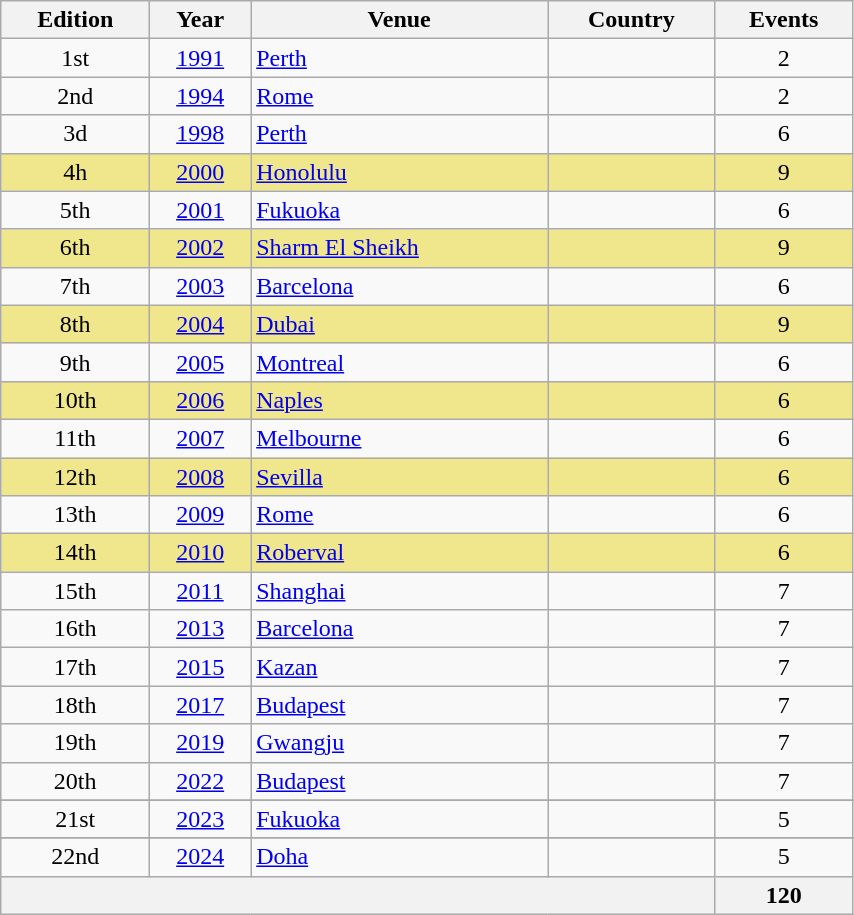<table class="wikitable sortable" width=45% style="font-size:100%; text-align:center;">
<tr>
<th>Edition</th>
<th>Year</th>
<th>Venue</th>
<th>Country</th>
<th>Events</th>
</tr>
<tr>
<td align=center>1st</td>
<td><a href='#'>1991</a></td>
<td align=left><a href='#'>Perth</a></td>
<td align=left></td>
<td>2</td>
</tr>
<tr>
<td align=center>2nd</td>
<td><a href='#'>1994</a></td>
<td align=left><a href='#'>Rome</a></td>
<td align=left></td>
<td>2</td>
</tr>
<tr>
<td align=center>3d</td>
<td><a href='#'>1998</a></td>
<td align=left><a href='#'>Perth</a></td>
<td align=left></td>
<td>6</td>
</tr>
<tr bgcolor=khaki>
<td align=center>4h</td>
<td align=center><a href='#'>2000</a></td>
<td align=left><a href='#'>Honolulu</a></td>
<td align=left></td>
<td>9</td>
</tr>
<tr>
<td align=center>5th</td>
<td><a href='#'>2001</a></td>
<td align=left><a href='#'>Fukuoka</a></td>
<td align=left></td>
<td>6</td>
</tr>
<tr bgcolor=khaki>
<td align=center>6th</td>
<td align=center><a href='#'>2002</a></td>
<td align=left><a href='#'>Sharm El Sheikh</a></td>
<td align=left></td>
<td>9</td>
</tr>
<tr>
<td align=center>7th</td>
<td><a href='#'>2003</a></td>
<td align=left><a href='#'>Barcelona</a></td>
<td align=left></td>
<td>6</td>
</tr>
<tr bgcolor=khaki>
<td align=center>8th</td>
<td align=center><a href='#'>2004</a></td>
<td align=left><a href='#'>Dubai</a></td>
<td align=left></td>
<td>9</td>
</tr>
<tr>
<td align=center>9th</td>
<td><a href='#'>2005</a></td>
<td align=left><a href='#'>Montreal</a></td>
<td align=left></td>
<td>6</td>
</tr>
<tr bgcolor=khaki>
<td align=center>10th</td>
<td align=center><a href='#'>2006</a></td>
<td align=left><a href='#'>Naples</a></td>
<td align=left></td>
<td>6</td>
</tr>
<tr>
<td align=center>11th</td>
<td><a href='#'>2007</a></td>
<td align=left><a href='#'>Melbourne</a></td>
<td align=left></td>
<td>6</td>
</tr>
<tr bgcolor=khaki>
<td align=center>12th</td>
<td align=center><a href='#'>2008</a></td>
<td align=left><a href='#'>Sevilla</a></td>
<td align=left></td>
<td>6</td>
</tr>
<tr>
<td align=center>13th</td>
<td><a href='#'>2009</a></td>
<td align=left><a href='#'>Rome</a></td>
<td align=left></td>
<td>6</td>
</tr>
<tr bgcolor=khaki>
<td align=center>14th</td>
<td align=center><a href='#'>2010</a></td>
<td align=left><a href='#'>Roberval</a></td>
<td align=left></td>
<td>6</td>
</tr>
<tr>
<td align=center>15th</td>
<td><a href='#'>2011</a></td>
<td align=left><a href='#'>Shanghai</a></td>
<td align=left></td>
<td>7</td>
</tr>
<tr>
<td align=center>16th</td>
<td><a href='#'>2013</a></td>
<td align=left><a href='#'>Barcelona</a></td>
<td align=left></td>
<td>7</td>
</tr>
<tr>
<td align=center>17th</td>
<td><a href='#'>2015</a></td>
<td align=left><a href='#'>Kazan</a></td>
<td align=left></td>
<td>7</td>
</tr>
<tr>
<td align=center>18th</td>
<td><a href='#'>2017</a></td>
<td align=left><a href='#'>Budapest</a></td>
<td align=left></td>
<td>7</td>
</tr>
<tr>
<td align=center>19th</td>
<td><a href='#'>2019</a></td>
<td align=left><a href='#'>Gwangju</a></td>
<td align=left></td>
<td>7</td>
</tr>
<tr>
<td align=center>20th</td>
<td><a href='#'>2022</a></td>
<td align=left><a href='#'>Budapest</a></td>
<td align=left></td>
<td>7</td>
</tr>
<tr>
</tr>
<tr>
<td align=center>21st</td>
<td><a href='#'>2023</a></td>
<td align=left><a href='#'>Fukuoka</a></td>
<td align=left></td>
<td>5</td>
</tr>
<tr>
</tr>
<tr>
<td align=center>22nd</td>
<td><a href='#'>2024</a></td>
<td align=left><a href='#'>Doha</a></td>
<td align=left></td>
<td>5</td>
</tr>
<tr>
<th colspan=4></th>
<th>120</th>
</tr>
</table>
